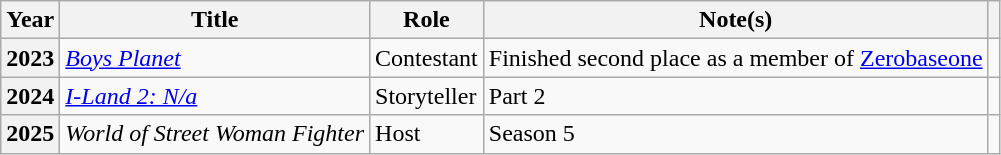<table class="wikitable plainrowheaders sortable">
<tr>
<th scope="col">Year</th>
<th scope="col">Title</th>
<th scope="col">Role</th>
<th scope="col">Note(s)</th>
<th scope="col" class="unsortable"></th>
</tr>
<tr>
<th scope="row">2023</th>
<td><em><a href='#'>Boys Planet</a></em></td>
<td>Contestant</td>
<td>Finished second place as a member of <a href='#'>Zerobaseone</a></td>
<td align="center"></td>
</tr>
<tr>
<th scope="row">2024</th>
<td><em><a href='#'>I-Land 2: N/a</a></em></td>
<td>Storyteller</td>
<td>Part 2</td>
<td style="text-align:center"></td>
</tr>
<tr>
<th scope="row">2025</th>
<td><em>World of Street Woman Fighter</em></td>
<td>Host</td>
<td>Season 5</td>
<td style="text-align:center"></td>
</tr>
</table>
